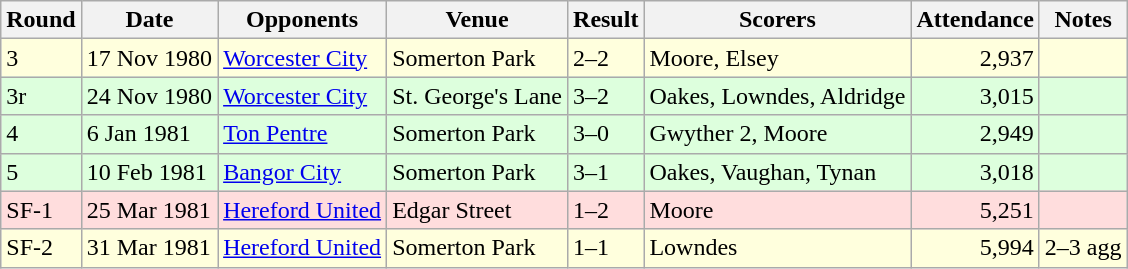<table class="wikitable">
<tr>
<th>Round</th>
<th>Date</th>
<th>Opponents</th>
<th>Venue</th>
<th>Result</th>
<th>Scorers</th>
<th>Attendance</th>
<th>Notes</th>
</tr>
<tr bgcolor="#ffffdd">
<td>3</td>
<td>17 Nov 1980</td>
<td><a href='#'>Worcester City</a></td>
<td>Somerton Park</td>
<td>2–2</td>
<td>Moore, Elsey</td>
<td align="right">2,937</td>
<td></td>
</tr>
<tr bgcolor="#ddffdd">
<td>3r</td>
<td>24 Nov 1980</td>
<td><a href='#'>Worcester City</a></td>
<td>St. George's Lane</td>
<td>3–2</td>
<td>Oakes, Lowndes, Aldridge</td>
<td align="right">3,015</td>
<td></td>
</tr>
<tr bgcolor="#ddffdd">
<td>4</td>
<td>6 Jan 1981</td>
<td><a href='#'>Ton Pentre</a></td>
<td>Somerton Park</td>
<td>3–0</td>
<td>Gwyther 2, Moore</td>
<td align="right">2,949</td>
<td></td>
</tr>
<tr bgcolor="#ddffdd">
<td>5</td>
<td>10 Feb 1981</td>
<td><a href='#'>Bangor City</a></td>
<td>Somerton Park</td>
<td>3–1</td>
<td>Oakes, Vaughan, Tynan</td>
<td align="right">3,018</td>
<td></td>
</tr>
<tr bgcolor="#ffdddd">
<td>SF-1</td>
<td>25 Mar 1981</td>
<td><a href='#'>Hereford United</a></td>
<td>Edgar Street</td>
<td>1–2</td>
<td>Moore</td>
<td align="right">5,251</td>
<td></td>
</tr>
<tr bgcolor="#ffffdd">
<td>SF-2</td>
<td>31 Mar 1981</td>
<td><a href='#'>Hereford United</a></td>
<td>Somerton Park</td>
<td>1–1</td>
<td>Lowndes</td>
<td align="right">5,994</td>
<td>2–3 agg</td>
</tr>
</table>
